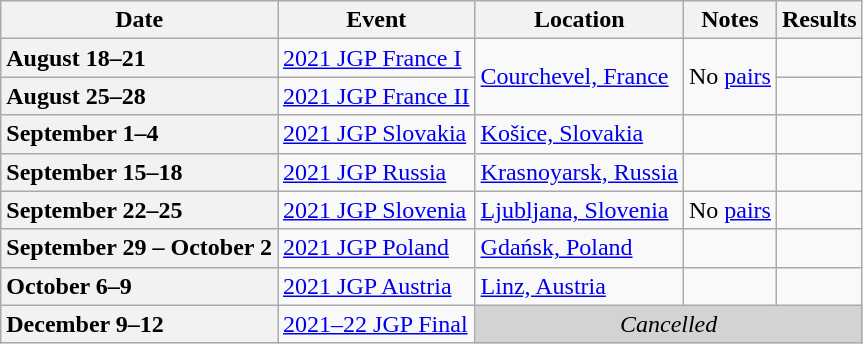<table class="wikitable unsortable" style="text-align:left">
<tr>
<th scope="col">Date</th>
<th scope="col">Event</th>
<th scope="col">Location</th>
<th scope="col">Notes</th>
<th scope="col">Results</th>
</tr>
<tr>
<th scope="row" style="text-align:left">August 18–21</th>
<td> <a href='#'>2021 JGP France I</a></td>
<td rowspan="2"><a href='#'>Courchevel, France</a></td>
<td rowspan="2">No <a href='#'>pairs</a></td>
<td></td>
</tr>
<tr>
<th scope="row" style="text-align:left">August 25–28</th>
<td> <a href='#'>2021 JGP France II</a></td>
<td></td>
</tr>
<tr>
<th scope="row" style="text-align:left">September 1–4</th>
<td> <a href='#'>2021 JGP Slovakia</a></td>
<td><a href='#'>Košice, Slovakia</a></td>
<td></td>
<td></td>
</tr>
<tr>
<th scope="row" style="text-align:left">September 15–18</th>
<td> <a href='#'>2021 JGP Russia</a></td>
<td><a href='#'>Krasnoyarsk, Russia</a></td>
<td></td>
<td></td>
</tr>
<tr>
<th scope="row" style="text-align:left">September 22–25</th>
<td> <a href='#'>2021 JGP Slovenia</a></td>
<td><a href='#'>Ljubljana, Slovenia</a></td>
<td>No <a href='#'>pairs</a></td>
<td></td>
</tr>
<tr>
<th scope="row" style="text-align:left">September 29 – October 2</th>
<td> <a href='#'>2021 JGP Poland</a></td>
<td><a href='#'>Gdańsk, Poland</a></td>
<td></td>
<td></td>
</tr>
<tr>
<th scope="row" style="text-align:left">October 6–9</th>
<td> <a href='#'>2021 JGP Austria</a></td>
<td><a href='#'>Linz, Austria</a></td>
<td></td>
<td></td>
</tr>
<tr>
<th scope="row" style="text-align:left">December 9–12</th>
<td> <a href='#'>2021–22 JGP Final</a></td>
<td colspan="3" align="center" bgcolor="lightgray"><em>Cancelled</em></td>
</tr>
</table>
